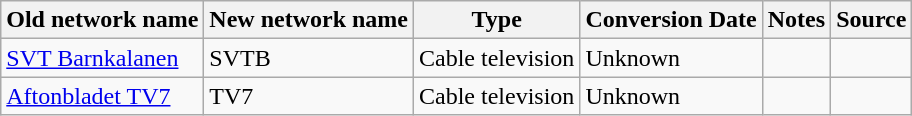<table class="wikitable">
<tr>
<th>Old network name</th>
<th>New network name</th>
<th>Type</th>
<th>Conversion Date</th>
<th>Notes</th>
<th>Source</th>
</tr>
<tr>
<td><a href='#'>SVT Barnkalanen</a></td>
<td>SVTB</td>
<td>Cable television</td>
<td>Unknown</td>
<td></td>
<td></td>
</tr>
<tr>
<td><a href='#'>Aftonbladet TV7</a></td>
<td>TV7</td>
<td>Cable television</td>
<td>Unknown</td>
<td></td>
<td></td>
</tr>
</table>
